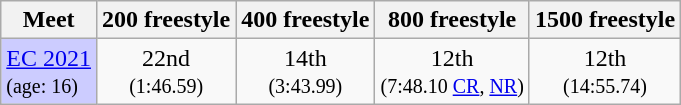<table class="sortable wikitable">
<tr>
<th>Meet</th>
<th class="unsortable">200 freestyle</th>
<th class="unsortable">400 freestyle</th>
<th class="unsortable">800 freestyle</th>
<th class="unsortable">1500 freestyle</th>
</tr>
<tr>
<td style="background:#ccccff"><a href='#'>EC 2021</a><br><small>(age: 16)</small></td>
<td align="center">22nd<br><small>(1:46.59)</small></td>
<td align="center">14th<br><small>(3:43.99)</small></td>
<td align="center">12th<br><small>(7:48.10 <a href='#'>CR</a>, <a href='#'>NR</a>)</small></td>
<td align="center">12th<br><small>(14:55.74)</small></td>
</tr>
</table>
